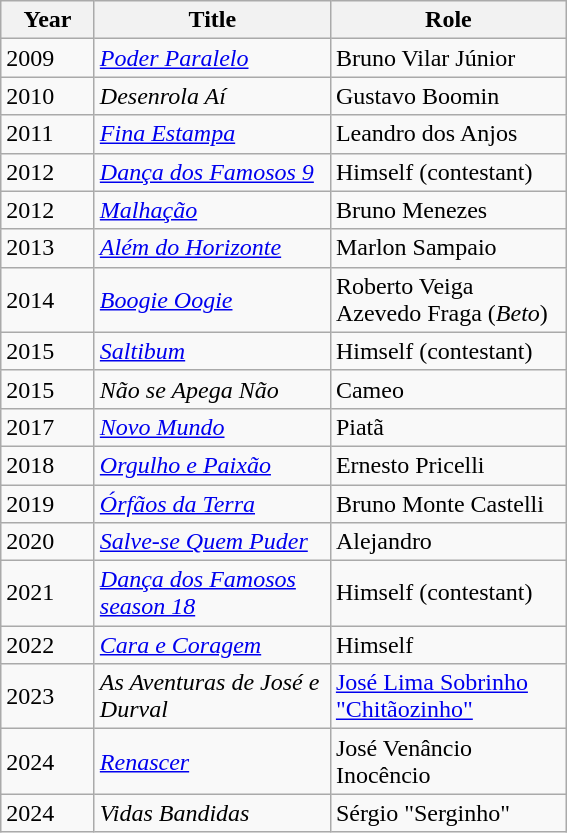<table class="wikitable sortable">
<tr>
<th width=055>Year</th>
<th width=150>Title</th>
<th width=150>Role</th>
</tr>
<tr>
<td>2009</td>
<td><em><a href='#'>Poder Paralelo</a></em></td>
<td>Bruno Vilar Júnior</td>
</tr>
<tr>
<td>2010</td>
<td><em>Desenrola Aí</em></td>
<td>Gustavo Boomin</td>
</tr>
<tr>
<td>2011</td>
<td><em><a href='#'>Fina Estampa</a></em></td>
<td>Leandro dos Anjos</td>
</tr>
<tr>
<td>2012</td>
<td><em><a href='#'>Dança dos Famosos 9</a></em></td>
<td>Himself (contestant)</td>
</tr>
<tr>
<td>2012</td>
<td><em><a href='#'>Malhação</a></em></td>
<td>Bruno Menezes</td>
</tr>
<tr>
<td>2013</td>
<td><em><a href='#'>Além do Horizonte</a></em></td>
<td>Marlon Sampaio</td>
</tr>
<tr>
<td>2014</td>
<td><em><a href='#'>Boogie Oogie</a></em></td>
<td>Roberto Veiga Azevedo Fraga (<em>Beto</em>)</td>
</tr>
<tr>
<td>2015</td>
<td><em><a href='#'>Saltibum</a></em></td>
<td>Himself (contestant)</td>
</tr>
<tr>
<td>2015</td>
<td><em>Não se Apega Não</em></td>
<td>Cameo</td>
</tr>
<tr>
<td>2017</td>
<td><a href='#'><em>Novo Mundo</em></a></td>
<td>Piatã</td>
</tr>
<tr>
<td>2018</td>
<td><em><a href='#'>Orgulho e Paixão</a></em></td>
<td>Ernesto Pricelli</td>
</tr>
<tr>
<td>2019</td>
<td><em><a href='#'>Órfãos da Terra</a></em></td>
<td>Bruno Monte Castelli</td>
</tr>
<tr>
<td>2020</td>
<td><em><a href='#'>Salve-se Quem Puder</a></em></td>
<td>Alejandro</td>
</tr>
<tr>
<td>2021</td>
<td><a href='#'><em>Dança dos Famosos season 18</em></a></td>
<td>Himself (contestant)</td>
</tr>
<tr>
<td>2022</td>
<td><em><a href='#'>Cara e Coragem</a></em></td>
<td>Himself</td>
</tr>
<tr>
<td>2023</td>
<td><em>As Aventuras de José e Durval</em></td>
<td><a href='#'>José Lima Sobrinho "Chitãozinho"</a></td>
</tr>
<tr>
<td>2024</td>
<td><em><a href='#'>Renascer</a></em></td>
<td>José Venâncio Inocêncio</td>
</tr>
<tr>
<td>2024</td>
<td><em>Vidas Bandidas</em></td>
<td>Sérgio "Serginho"</td>
</tr>
</table>
